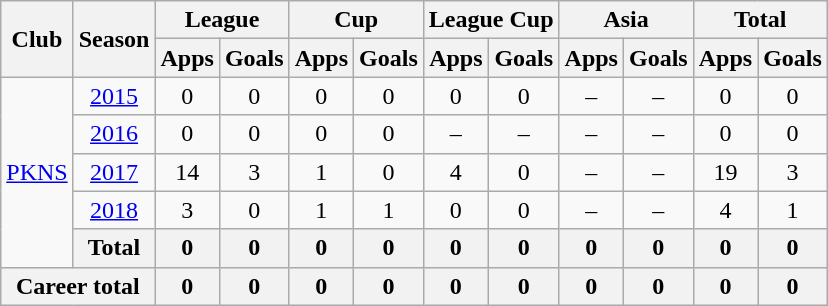<table class="wikitable" style="text-align: center;">
<tr>
<th rowspan="2">Club</th>
<th rowspan="2">Season</th>
<th colspan="2">League</th>
<th colspan="2">Cup</th>
<th colspan="2">League Cup</th>
<th colspan="2">Asia</th>
<th colspan="2">Total</th>
</tr>
<tr>
<th>Apps</th>
<th>Goals</th>
<th>Apps</th>
<th>Goals</th>
<th>Apps</th>
<th>Goals</th>
<th>Apps</th>
<th>Goals</th>
<th>Apps</th>
<th>Goals</th>
</tr>
<tr>
<td rowspan="5" valign="center"><a href='#'>PKNS</a></td>
<td><a href='#'>2015</a></td>
<td>0</td>
<td>0</td>
<td>0</td>
<td>0</td>
<td>0</td>
<td>0</td>
<td>–</td>
<td>–</td>
<td>0</td>
<td>0</td>
</tr>
<tr>
<td><a href='#'>2016</a></td>
<td>0</td>
<td>0</td>
<td>0</td>
<td>0</td>
<td>–</td>
<td>–</td>
<td>–</td>
<td>–</td>
<td>0</td>
<td>0</td>
</tr>
<tr>
<td><a href='#'>2017</a></td>
<td>14</td>
<td>3</td>
<td>1</td>
<td>0</td>
<td>4</td>
<td>0</td>
<td>–</td>
<td>–</td>
<td>19</td>
<td>3</td>
</tr>
<tr>
<td><a href='#'>2018</a></td>
<td>3</td>
<td>0</td>
<td>1</td>
<td>1</td>
<td>0</td>
<td>0</td>
<td>–</td>
<td>–</td>
<td>4</td>
<td>1</td>
</tr>
<tr>
<th>Total</th>
<th>0</th>
<th>0</th>
<th>0</th>
<th>0</th>
<th>0</th>
<th>0</th>
<th>0</th>
<th>0</th>
<th>0</th>
<th>0</th>
</tr>
<tr>
<th colspan="2">Career total</th>
<th>0</th>
<th>0</th>
<th>0</th>
<th>0</th>
<th>0</th>
<th>0</th>
<th>0</th>
<th>0</th>
<th>0</th>
<th>0</th>
</tr>
</table>
